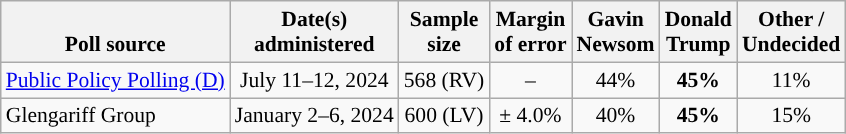<table class="wikitable sortable mw-datatable" style="font-size:90%;text-align:center;line-height:17px">
<tr style="vertical-align:bottom">
<th>Poll source</th>
<th>Date(s)<br>administered</th>
<th>Sample<br>size</th>
<th>Margin<br>of error</th>
<th class="unsortable">Gavin<br>Newsom<br></th>
<th class="unsortable">Donald<br>Trump<br></th>
<th class="unsortable">Other /<br>Undecided</th>
</tr>
<tr>
<td style="text-align:left;"><a href='#'>Public Policy Polling (D)</a></td>
<td data-sort-value="2024-07-22">July 11–12, 2024</td>
<td>568 (RV)</td>
<td>–</td>
<td>44%</td>
<td style="background-color:"><strong>45%</strong></td>
<td>11%</td>
</tr>
<tr>
<td style="text-align:left;">Glengariff Group</td>
<td data-sort-value="2024-01-07">January 2–6, 2024</td>
<td>600 (LV)</td>
<td>± 4.0%</td>
<td>40%</td>
<td style="background-color:"><strong>45%</strong></td>
<td>15%</td>
</tr>
</table>
